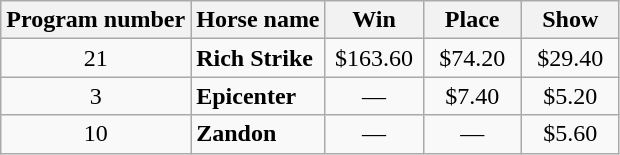<table class="wikitable" style="text-align: center;">
<tr>
<th>Program number</th>
<th>Horse name</th>
<th width="58px">Win</th>
<th width="58px">Place</th>
<th width="58px">Show</th>
</tr>
<tr>
<td>21</td>
<td style="text-align: left;"><strong>Rich Strike</strong></td>
<td>$163.60</td>
<td>$74.20</td>
<td>$29.40</td>
</tr>
<tr>
<td>3</td>
<td style="text-align: left;"><strong>Epicenter</strong></td>
<td>—</td>
<td>$7.40</td>
<td>$5.20</td>
</tr>
<tr>
<td>10</td>
<td style="text-align: left;"><strong>Zandon</strong></td>
<td>—</td>
<td>—</td>
<td>$5.60</td>
</tr>
</table>
